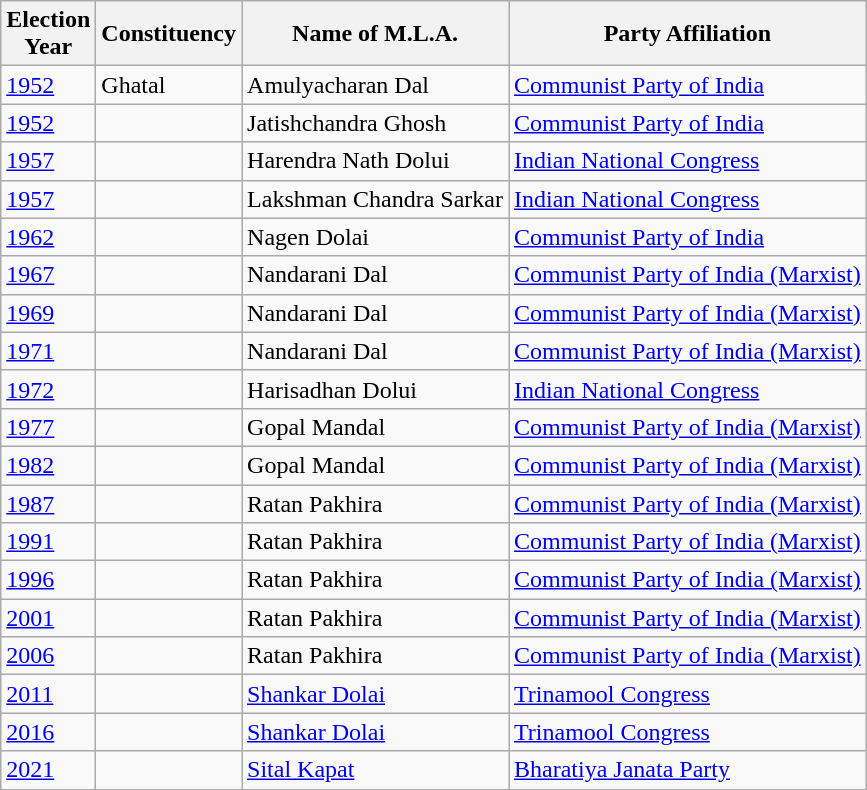<table class="wikitable sortable">
<tr>
<th>Election<br>Year</th>
<th>Constituency</th>
<th>Name of M.L.A.</th>
<th>Party Affiliation</th>
</tr>
<tr>
<td><a href='#'>1952</a></td>
<td>Ghatal</td>
<td>Amulyacharan Dal</td>
<td><a href='#'>Communist Party of India</a></td>
</tr>
<tr>
<td><a href='#'>1952</a></td>
<td></td>
<td>Jatishchandra Ghosh</td>
<td><a href='#'>Communist Party of India</a></td>
</tr>
<tr>
<td><a href='#'>1957</a></td>
<td></td>
<td>Harendra Nath Dolui</td>
<td><a href='#'>Indian National Congress</a></td>
</tr>
<tr>
<td><a href='#'>1957</a></td>
<td></td>
<td>Lakshman Chandra Sarkar</td>
<td><a href='#'>Indian National Congress</a></td>
</tr>
<tr>
<td><a href='#'>1962</a></td>
<td></td>
<td>Nagen Dolai</td>
<td><a href='#'>Communist Party of India</a></td>
</tr>
<tr>
<td><a href='#'>1967</a></td>
<td></td>
<td>Nandarani Dal</td>
<td><a href='#'>Communist Party of India (Marxist)</a></td>
</tr>
<tr>
<td><a href='#'>1969</a></td>
<td></td>
<td>Nandarani Dal</td>
<td><a href='#'>Communist Party of India (Marxist)</a></td>
</tr>
<tr>
<td><a href='#'>1971</a></td>
<td></td>
<td>Nandarani Dal</td>
<td><a href='#'>Communist Party of India (Marxist)</a></td>
</tr>
<tr>
<td><a href='#'>1972</a></td>
<td></td>
<td>Harisadhan Dolui</td>
<td><a href='#'>Indian National Congress</a></td>
</tr>
<tr>
<td><a href='#'>1977</a></td>
<td></td>
<td>Gopal Mandal</td>
<td><a href='#'>Communist Party of India (Marxist)</a></td>
</tr>
<tr>
<td><a href='#'>1982</a></td>
<td></td>
<td>Gopal Mandal</td>
<td><a href='#'>Communist Party of India (Marxist)</a></td>
</tr>
<tr>
<td><a href='#'>1987</a></td>
<td></td>
<td>Ratan Pakhira</td>
<td><a href='#'>Communist Party of India (Marxist)</a></td>
</tr>
<tr>
<td><a href='#'>1991</a></td>
<td></td>
<td>Ratan Pakhira</td>
<td><a href='#'>Communist Party of India (Marxist)</a></td>
</tr>
<tr>
<td><a href='#'>1996</a></td>
<td></td>
<td>Ratan Pakhira</td>
<td><a href='#'>Communist Party of India (Marxist)</a></td>
</tr>
<tr>
<td><a href='#'>2001</a></td>
<td></td>
<td>Ratan Pakhira</td>
<td><a href='#'>Communist Party of India (Marxist)</a></td>
</tr>
<tr>
<td><a href='#'>2006</a></td>
<td></td>
<td>Ratan Pakhira</td>
<td><a href='#'>Communist Party of India (Marxist)</a></td>
</tr>
<tr>
<td><a href='#'>2011</a></td>
<td></td>
<td><a href='#'>Shankar Dolai</a></td>
<td><a href='#'>Trinamool Congress</a></td>
</tr>
<tr>
<td><a href='#'>2016</a></td>
<td></td>
<td><a href='#'>Shankar Dolai</a></td>
<td><a href='#'>Trinamool Congress</a></td>
</tr>
<tr>
<td><a href='#'>2021</a></td>
<td></td>
<td><a href='#'>Sital Kapat</a></td>
<td><a href='#'>Bharatiya Janata Party</a></td>
</tr>
</table>
